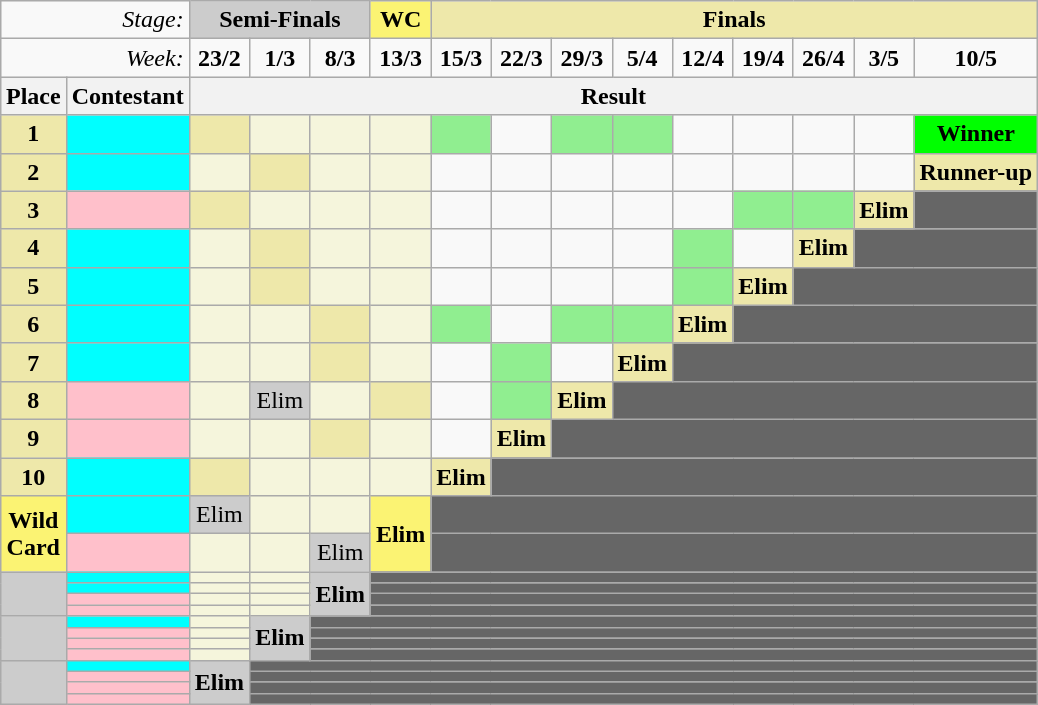<table class="wikitable" style="margin:1em auto;">
<tr>
<td colspan="2" align="right"><em>Stage:</em></td>
<td colspan="3" bgcolor="CCCCCC" align="Center"><strong>Semi-Finals</strong></td>
<td colspan="1" bgcolor="#FBF373" align="center"><strong>WC</strong></td>
<td colspan="9" bgcolor="palegoldenrod" align="Center"><strong>Finals</strong></td>
</tr>
<tr>
<td colspan="2" align="right"><em>Week:</em></td>
<td align="center"><strong>23/2</strong></td>
<td align="center"><strong>1/3</strong></td>
<td align="center"><strong>8/3</strong></td>
<td align="center"><strong>13/3</strong></td>
<td align="center"><strong>15/3</strong></td>
<td align="center"><strong>22/3</strong></td>
<td align="center"><strong>29/3</strong></td>
<td align="center"><strong>5/4</strong></td>
<td align="center"><strong>12/4</strong></td>
<td align="center"><strong>19/4</strong></td>
<td align="center"><strong>26/4</strong></td>
<td align="center"><strong>3/5</strong></td>
<td align="center"><strong>10/5</strong></td>
</tr>
<tr>
<th>Place</th>
<th>Contestant</th>
<th colspan="13" align="center">Result</th>
</tr>
<tr>
<td align="center" bgcolor="palegoldenrod"><strong>1</strong></td>
<td bgcolor="cyan"></td>
<td bgcolor="palegoldenrod" align="center"></td>
<td bgcolor="F5F5DC"></td>
<td bgcolor="F5F5DC"></td>
<td bgcolor="F5F5DC"></td>
<td bgcolor="lightgreen" align="center"></td>
<td></td>
<td bgcolor="lightgreen" align="center"></td>
<td bgcolor="lightgreen" align="center"></td>
<td></td>
<td></td>
<td></td>
<td></td>
<td align="center" bgcolor=lime><strong>Winner</strong></td>
</tr>
<tr>
<td align="center" bgcolor="palegoldenrod"><strong>2</strong></td>
<td bgcolor="cyan"></td>
<td bgcolor="F5F5DC"></td>
<td bgcolor="palegoldenrod" align="center"></td>
<td bgcolor="F5F5DC"></td>
<td bgcolor="F5F5DC"></td>
<td></td>
<td></td>
<td></td>
<td></td>
<td></td>
<td></td>
<td></td>
<td></td>
<td align="center" bgcolor="palegoldenrod"><strong>Runner-up</strong></td>
</tr>
<tr>
<td align="center" bgcolor="palegoldenrod"><strong>3</strong></td>
<td bgcolor="pink"></td>
<td bgcolor="palegoldenrod" align="center"></td>
<td bgcolor="F5F5DC"></td>
<td bgcolor="F5F5DC"></td>
<td bgcolor="F5F5DC"></td>
<td></td>
<td></td>
<td></td>
<td></td>
<td></td>
<td bgcolor="lightgreen" align="center"></td>
<td bgcolor="lightgreen" align="center"></td>
<td bgcolor="palegoldenrod"><strong>Elim</strong></td>
<td bgcolor="666666" colspan="3"></td>
</tr>
<tr>
<td align="center" bgcolor="palegoldenrod"><strong>4</strong></td>
<td bgcolor="cyan"></td>
<td bgcolor="F5F5DC"></td>
<td bgcolor="palegoldenrod" align="center"></td>
<td bgcolor="F5F5DC"></td>
<td bgcolor="F5F5DC"></td>
<td></td>
<td></td>
<td></td>
<td></td>
<td bgcolor="lightgreen" align="center"></td>
<td></td>
<td bgcolor="palegoldenrod"><strong>Elim</strong></td>
<td bgcolor="666666" colspan="4"></td>
</tr>
<tr>
<td align="center" bgcolor="palegoldenrod"><strong>5</strong></td>
<td bgcolor="cyan"></td>
<td bgcolor="F5F5DC"></td>
<td bgcolor="palegoldenrod" align="center"></td>
<td bgcolor="F5F5DC"></td>
<td bgcolor="F5F5DC"></td>
<td></td>
<td></td>
<td></td>
<td></td>
<td bgcolor="lightgreen" align="center"></td>
<td bgcolor="palegoldenrod"><strong>Elim</strong></td>
<td bgcolor="666666" colspan="5"></td>
</tr>
<tr>
<td align="center" bgcolor="palegoldenrod"><strong>6</strong></td>
<td bgcolor="cyan"></td>
<td bgcolor="F5F5DC"></td>
<td bgcolor="F5F5DC"></td>
<td bgcolor="palegoldenrod" align="center"></td>
<td bgcolor="F5F5DC"></td>
<td bgcolor="lightgreen" align="center"></td>
<td></td>
<td bgcolor="lightgreen" align="center"></td>
<td bgcolor="lightgreen" align="center"></td>
<td bgcolor="palegoldenrod"><strong>Elim</strong></td>
<td bgcolor="666666" colspan="6"></td>
</tr>
<tr>
<td align="center" bgcolor="palegoldenrod"><strong>7</strong></td>
<td bgcolor="cyan"></td>
<td bgcolor="F5F5DC"></td>
<td bgcolor="F5F5DC"></td>
<td bgcolor="palegoldenrod" align="center"></td>
<td bgcolor="F5F5DC"></td>
<td></td>
<td bgcolor="lightgreen" align="center"></td>
<td></td>
<td bgcolor="palegoldenrod"><strong>Elim</strong></td>
<td bgcolor="666666" colspan="7"></td>
</tr>
<tr>
<td align="center" bgcolor="palegoldenrod"><strong>8</strong></td>
<td bgcolor="pink"></td>
<td bgcolor="F5F5DC"></td>
<td bgcolor="#CCCCCC" align="center">Elim</td>
<td bgcolor="F5F5DC"></td>
<td bgcolor="palegoldenrod" align="center"></td>
<td></td>
<td bgcolor="lightgreen" align="center"></td>
<td bgcolor="palegoldenrod"><strong>Elim</strong></td>
<td bgcolor="666666" colspan="8"></td>
</tr>
<tr>
<td align="center" bgcolor="palegoldenrod"><strong>9</strong></td>
<td bgcolor="pink"></td>
<td bgcolor="F5F5DC"></td>
<td bgcolor="F5F5DC"></td>
<td bgcolor="palegoldenrod" align="center"></td>
<td bgcolor="F5F5DC"></td>
<td></td>
<td bgcolor="palegoldenrod"><strong>Elim</strong></td>
<td bgcolor="666666" colspan="9"></td>
</tr>
<tr>
<td align="center" bgcolor="palegoldenrod"><strong>10</strong></td>
<td bgcolor="cyan"></td>
<td bgcolor="palegoldenrod" align="center"></td>
<td bgcolor="F5F5DC"></td>
<td bgcolor="F5F5DC"></td>
<td bgcolor="F5F5DC"></td>
<td bgcolor="palegoldenrod"><strong>Elim</strong></td>
<td bgcolor="666666" colspan="10"></td>
</tr>
<tr>
<td bgcolor="#FBF373" align="center" rowspan="2"><strong>Wild<br>Card</strong></td>
<td bgcolor="cyan"></td>
<td bgcolor="#CCCCCC" align="center">Elim</td>
<td bgcolor="F5F5DC"></td>
<td bgcolor="F5F5DC"></td>
<td bgcolor="#FBF373" align="center" rowspan="2"><strong>Elim</strong></td>
<td bgcolor="666666" colspan="11"></td>
</tr>
<tr>
<td bgcolor="pink"></td>
<td bgcolor="F5F5DC"></td>
<td bgcolor="F5F5DC"></td>
<td bgcolor="#CCCCCC" align="center">Elim</td>
<td bgcolor="666666" colspan="11"></td>
</tr>
<tr>
<td bgcolor="#CCCCCC" align="center" rowspan="4"></td>
<td bgcolor="cyan"></td>
<td bgcolor="F5F5DC"></td>
<td bgcolor="F5F5DC"></td>
<td bgcolor="#CCCCCC" align="center" rowspan="4"><strong>Elim</strong></td>
<td bgcolor="#666666" colspan="12"></td>
</tr>
<tr>
<td bgcolor="cyan"></td>
<td bgcolor="F5F5DC"></td>
<td bgcolor="F5F5DC"></td>
<td bgcolor="#666666" colspan="12"></td>
</tr>
<tr>
<td bgcolor="pink"></td>
<td bgcolor="F5F5DC"></td>
<td bgcolor="F5F5DC"></td>
<td bgcolor="#666666" colspan="12"></td>
</tr>
<tr>
<td bgcolor="pink"></td>
<td bgcolor="F5F5DC"></td>
<td bgcolor="F5F5DC"></td>
<td bgcolor="#666666" colspan="12"></td>
</tr>
<tr>
<td bgcolor="#CCCCCC" align="center" rowspan="4"></td>
<td bgcolor="cyan"></td>
<td bgcolor="F5F5DC"></td>
<td bgcolor="#CCCCCC" align="center" rowspan="4"><strong>Elim</strong></td>
<td bgcolor="#666666" colspan="13"></td>
</tr>
<tr>
<td bgcolor="pink"></td>
<td bgcolor="F5F5DC"></td>
<td bgcolor="#666666" colspan="13"></td>
</tr>
<tr>
<td bgcolor="pink"></td>
<td bgcolor="F5F5DC"></td>
<td bgcolor="#666666" colspan="13"></td>
</tr>
<tr>
<td bgcolor="pink"></td>
<td bgcolor="F5F5DC"></td>
<td bgcolor="#666666" colspan="13"></td>
</tr>
<tr>
<td bgcolor="#CCCCCC" align="center" rowspan="4"></td>
<td bgcolor="cyan"></td>
<td bgcolor="#CCCCCC" align="center" rowspan="4"><strong>Elim</strong></td>
<td bgcolor="#666666" colspan="14"></td>
</tr>
<tr>
<td bgcolor="pink"></td>
<td bgcolor="#666666" colspan="14"></td>
</tr>
<tr>
<td bgcolor="pink"></td>
<td bgcolor="#666666" colspan="14"></td>
</tr>
<tr>
<td bgcolor="pink"></td>
<td bgcolor="#666666" colspan="14"></td>
</tr>
</table>
